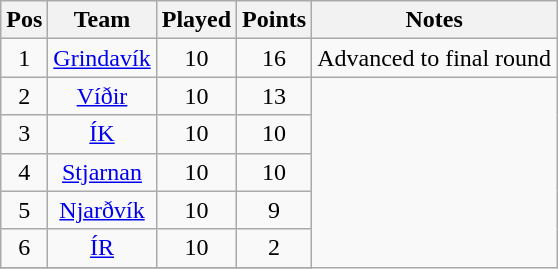<table class="wikitable" style="text-align: center;">
<tr>
<th>Pos</th>
<th>Team</th>
<th>Played</th>
<th>Points</th>
<th>Notes</th>
</tr>
<tr>
<td>1</td>
<td><a href='#'>Grindavík</a></td>
<td>10</td>
<td>16</td>
<td align="center" rowspan="1">Advanced to final round</td>
</tr>
<tr>
<td>2</td>
<td><a href='#'>Víðir</a></td>
<td>10</td>
<td>13</td>
</tr>
<tr>
<td>3</td>
<td><a href='#'>ÍK</a></td>
<td>10</td>
<td>10</td>
</tr>
<tr>
<td>4</td>
<td><a href='#'>Stjarnan</a></td>
<td>10</td>
<td>10</td>
</tr>
<tr>
<td>5</td>
<td><a href='#'>Njarðvík</a></td>
<td>10</td>
<td>9</td>
</tr>
<tr>
<td>6</td>
<td><a href='#'>ÍR</a></td>
<td>10</td>
<td>2</td>
</tr>
<tr>
</tr>
</table>
